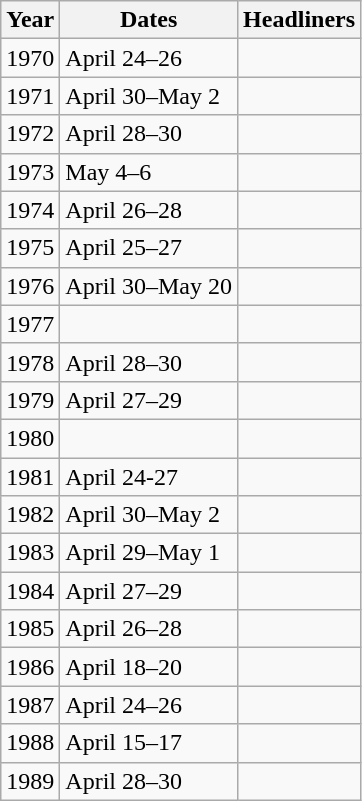<table class="wikitable sortable mw-collapsible mw-collapsed">
<tr>
<th>Year</th>
<th>Dates</th>
<th class="unsortable">Headliners</th>
</tr>
<tr>
<td>1970</td>
<td>April 24–26</td>
<td></td>
</tr>
<tr>
<td>1971</td>
<td>April 30–May 2</td>
<td></td>
</tr>
<tr>
<td>1972</td>
<td>April 28–30</td>
<td></td>
</tr>
<tr>
<td>1973</td>
<td>May 4–6</td>
<td></td>
</tr>
<tr>
<td>1974</td>
<td>April 26–28</td>
<td></td>
</tr>
<tr>
<td>1975</td>
<td>April 25–27</td>
<td></td>
</tr>
<tr>
<td>1976</td>
<td>April 30–May 20</td>
<td></td>
</tr>
<tr>
<td>1977</td>
<td></td>
<td></td>
</tr>
<tr>
<td>1978</td>
<td>April 28–30</td>
<td></td>
</tr>
<tr>
<td>1979</td>
<td>April 27–29</td>
<td></td>
</tr>
<tr>
<td>1980</td>
<td></td>
<td></td>
</tr>
<tr>
<td>1981</td>
<td>April 24-27</td>
<td></td>
</tr>
<tr>
<td>1982</td>
<td>April 30–May 2</td>
<td></td>
</tr>
<tr>
<td>1983</td>
<td>April 29–May 1</td>
<td></td>
</tr>
<tr>
<td>1984</td>
<td>April 27–29</td>
<td></td>
</tr>
<tr>
<td>1985</td>
<td>April 26–28</td>
<td></td>
</tr>
<tr>
<td>1986</td>
<td>April 18–20</td>
<td></td>
</tr>
<tr>
<td>1987</td>
<td>April 24–26</td>
<td></td>
</tr>
<tr>
<td>1988</td>
<td>April 15–17</td>
<td></td>
</tr>
<tr>
<td>1989</td>
<td>April 28–30</td>
<td></td>
</tr>
</table>
